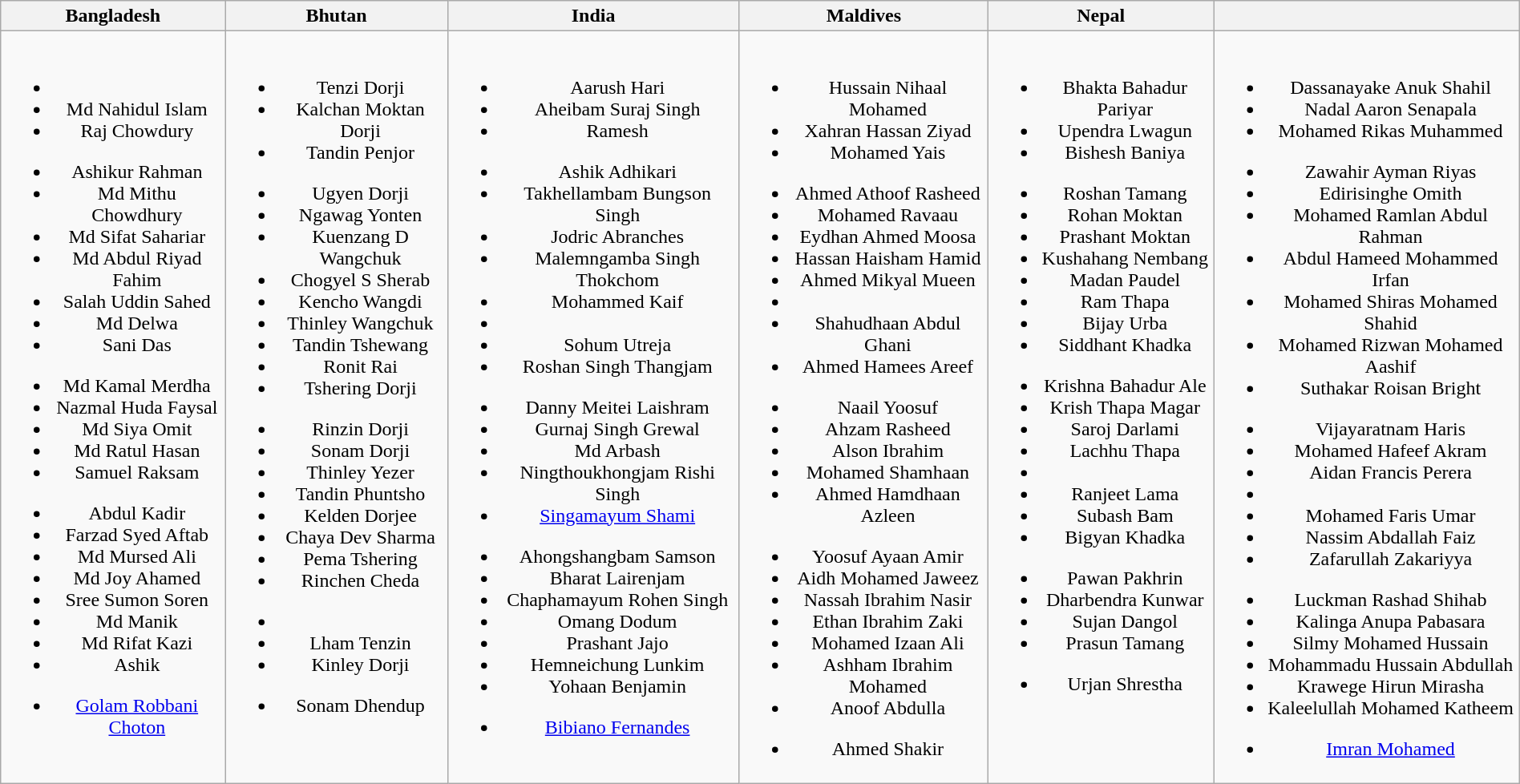<table class="wikitable" style="text-align:center;margin:auto">
<tr>
<th> Bangladesh</th>
<th> Bhutan</th>
<th> India</th>
<th> Maldives</th>
<th> Nepal</th>
<th></th>
</tr>
<tr style="vertical-align:top; height:20em">
<td><br><ul><li></li><li>Md Nahidul Islam</li><li>Raj Chowdury</li></ul><ul><li>Ashikur Rahman</li><li>Md Mithu Chowdhury</li><li>Md Sifat Sahariar</li><li>Md Abdul Riyad Fahim</li><li>Salah Uddin Sahed</li><li>Md Delwa</li><li>Sani Das</li></ul><ul><li>Md Kamal Merdha</li><li>Nazmal Huda Faysal</li><li>Md Siya Omit</li><li>Md Ratul Hasan</li><li>Samuel Raksam</li></ul><ul><li>Abdul Kadir</li><li>Farzad Syed Aftab</li><li>Md Mursed Ali</li><li>Md Joy Ahamed</li><li>Sree Sumon Soren</li><li>Md Manik</li><li>Md Rifat Kazi</li><li>Ashik</li></ul><ul><li><a href='#'>Golam Robbani Choton</a></li></ul></td>
<td><br><ul><li>Tenzi Dorji</li><li>Kalchan Moktan Dorji</li><li>Tandin Penjor</li></ul><ul><li>Ugyen Dorji</li><li>Ngawag Yonten</li><li>Kuenzang D Wangchuk</li><li>Chogyel S Sherab</li><li>Kencho Wangdi</li><li>Thinley Wangchuk</li><li>Tandin Tshewang</li><li>Ronit Rai</li><li>Tshering Dorji</li></ul><ul><li>Rinzin Dorji</li><li>Sonam Dorji</li><li>Thinley Yezer</li><li>Tandin Phuntsho</li><li>Kelden Dorjee</li><li>Chaya Dev Sharma</li><li>Pema Tshering</li><li>Rinchen Cheda</li></ul><ul><li></li><li>Lham Tenzin</li><li>Kinley Dorji</li></ul><ul><li>Sonam Dhendup</li></ul></td>
<td><br><ul><li>Aarush Hari</li><li>Aheibam Suraj Singh</li><li>Ramesh</li></ul><ul><li>Ashik Adhikari</li><li>Takhellambam Bungson Singh</li><li>Jodric Abranches</li><li>Malemngamba Singh Thokchom</li><li>Mohammed Kaif</li><li></li><li>Sohum Utreja</li><li>Roshan Singh Thangjam</li></ul><ul><li>Danny Meitei Laishram</li><li>Gurnaj Singh Grewal</li><li>Md Arbash</li><li>Ningthoukhongjam Rishi Singh</li><li><a href='#'>Singamayum Shami</a></li></ul><ul><li>Ahongshangbam Samson</li><li>Bharat Lairenjam</li><li>Chaphamayum Rohen Singh</li><li>Omang Dodum</li><li>Prashant Jajo</li><li>Hemneichung Lunkim</li><li>Yohaan Benjamin</li></ul><ul><li><a href='#'>Bibiano Fernandes</a></li></ul></td>
<td><br><ul><li>Hussain Nihaal Mohamed</li><li>Xahran Hassan Ziyad</li><li>Mohamed Yais</li></ul><ul><li>Ahmed Athoof Rasheed</li><li>Mohamed Ravaau</li><li>Eydhan Ahmed Moosa</li><li>Hassan Haisham Hamid</li><li>Ahmed Mikyal Mueen</li><li></li><li>Shahudhaan Abdul Ghani</li><li>Ahmed Hamees Areef</li></ul><ul><li>Naail Yoosuf</li><li>Ahzam Rasheed</li><li>Alson Ibrahim</li><li>Mohamed Shamhaan</li><li>Ahmed Hamdhaan Azleen</li></ul><ul><li>Yoosuf Ayaan Amir</li><li>Aidh Mohamed Jaweez</li><li>Nassah Ibrahim Nasir</li><li>Ethan Ibrahim Zaki</li><li>Mohamed Izaan Ali</li><li>Ashham Ibrahim Mohamed</li><li>Anoof Abdulla</li></ul><ul><li>Ahmed Shakir</li></ul></td>
<td><br><ul><li>Bhakta Bahadur Pariyar</li><li>Upendra Lwagun</li><li>Bishesh Baniya</li></ul><ul><li>Roshan Tamang</li><li>Rohan Moktan</li><li>Prashant Moktan</li><li>Kushahang Nembang</li><li>Madan Paudel</li><li>Ram Thapa</li><li>Bijay Urba</li><li>Siddhant Khadka</li></ul><ul><li>Krishna Bahadur Ale</li><li>Krish Thapa Magar</li><li>Saroj Darlami</li><li>Lachhu Thapa</li><li></li><li>Ranjeet Lama</li><li>Subash Bam</li><li>Bigyan Khadka</li></ul><ul><li>Pawan Pakhrin</li><li>Dharbendra Kunwar</li><li>Sujan Dangol</li><li>Prasun Tamang</li></ul><ul><li>Urjan Shrestha</li></ul></td>
<td><br><ul><li>Dassanayake Anuk Shahil</li><li>Nadal Aaron Senapala</li><li>Mohamed Rikas Muhammed</li></ul><ul><li>Zawahir Ayman Riyas</li><li>Edirisinghe Omith</li><li>Mohamed Ramlan Abdul Rahman</li><li>Abdul Hameed Mohammed Irfan</li><li>Mohamed Shiras Mohamed Shahid</li><li>Mohamed Rizwan Mohamed Aashif</li><li>Suthakar Roisan Bright</li></ul><ul><li>Vijayaratnam Haris</li><li>Mohamed Hafeef Akram</li><li>Aidan Francis Perera</li><li></li><li>Mohamed Faris Umar</li><li>Nassim Abdallah Faiz</li><li>Zafarullah Zakariyya</li></ul><ul><li>Luckman Rashad Shihab</li><li>Kalinga Anupa Pabasara</li><li>Silmy Mohamed Hussain</li><li>Mohammadu Hussain Abdullah</li><li>Krawege Hirun Mirasha</li><li>Kaleelullah Mohamed Katheem</li></ul><ul><li> <a href='#'>Imran Mohamed</a></li></ul></td>
</tr>
</table>
